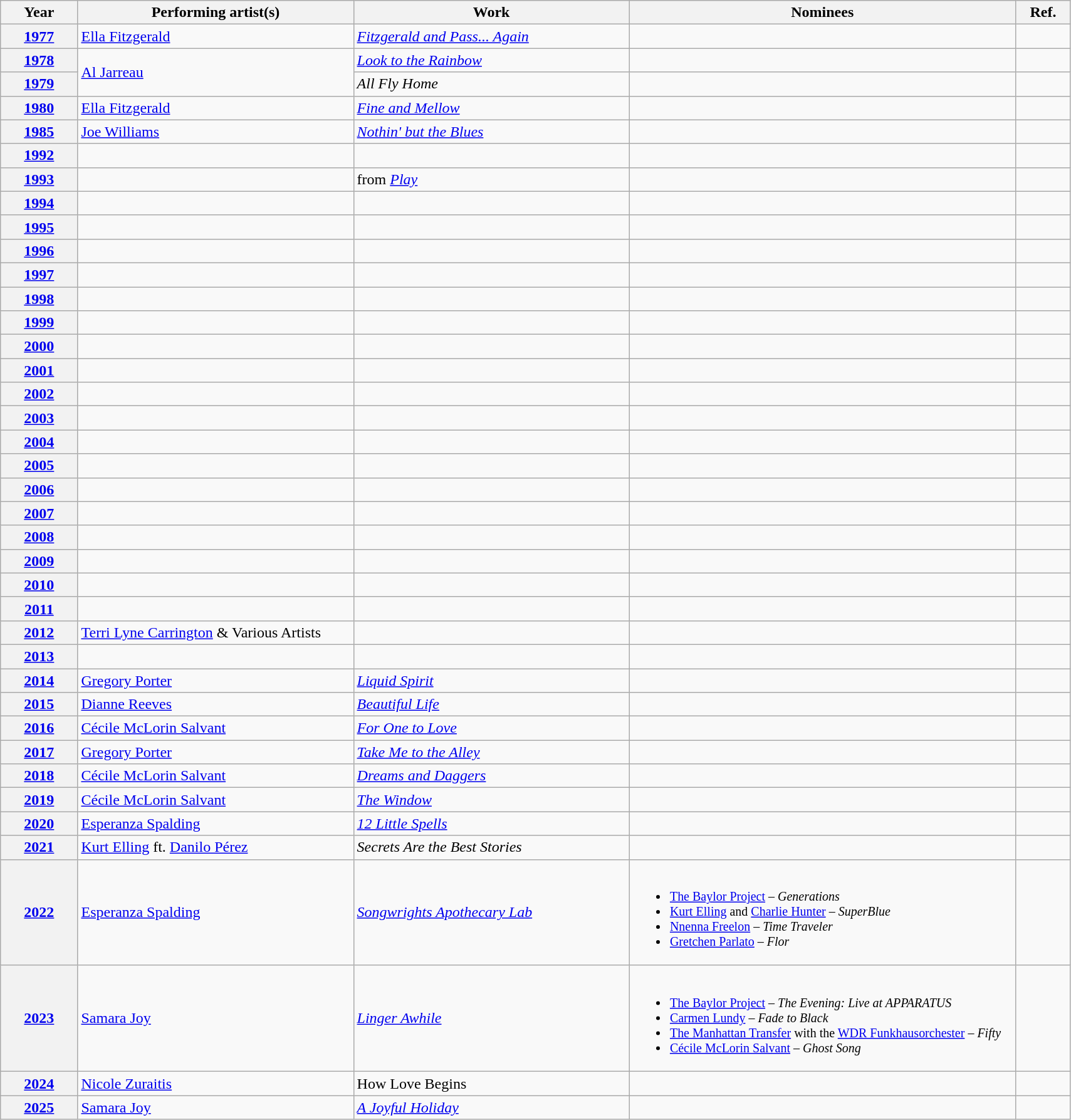<table class="wikitable">
<tr>
<th width="7%">Year</th>
<th width="25%">Performing artist(s)</th>
<th width="25%">Work</th>
<th width="35%" class=unsortable>Nominees</th>
<th width="5%" class=unsortable>Ref.</th>
</tr>
<tr>
<th scope="row" style="text-align:center;"><a href='#'>1977</a></th>
<td><a href='#'>Ella Fitzgerald</a></td>
<td><em><a href='#'>Fitzgerald and Pass... Again</a></em></td>
<td></td>
<td></td>
</tr>
<tr>
<th scope="row" style="text-align:center;"><a href='#'>1978</a></th>
<td rowspan="2"><a href='#'>Al Jarreau</a></td>
<td><em><a href='#'>Look to the Rainbow</a></em></td>
<td></td>
<td></td>
</tr>
<tr>
<th scope="row" style="text-align:center;"><a href='#'>1979</a></th>
<td><em>All Fly Home</em></td>
<td></td>
<td></td>
</tr>
<tr>
<th scope="row" style="text-align:center;"><a href='#'>1980</a></th>
<td><a href='#'>Ella Fitzgerald</a></td>
<td><em><a href='#'>Fine and Mellow</a></em></td>
<td></td>
<td></td>
</tr>
<tr>
<th scope="row" style="text-align:center;"><a href='#'>1985</a></th>
<td><a href='#'>Joe Williams</a></td>
<td><em><a href='#'>Nothin' but the Blues</a></em></td>
<td></td>
<td></td>
</tr>
<tr>
<th scope="row" style="text-align:center;"><a href='#'>1992</a></th>
<td></td>
<td></td>
<td></td>
<td align="center"></td>
</tr>
<tr>
<th scope="row" style="text-align:center;"><a href='#'>1993</a></th>
<td></td>
<td> from <em><a href='#'>Play</a></em></td>
<td></td>
<td align="center"></td>
</tr>
<tr>
<th scope="row" style="text-align:center;"><a href='#'>1994</a></th>
<td></td>
<td></td>
<td></td>
<td align="center"></td>
</tr>
<tr>
<th scope="row" style="text-align:center;"><a href='#'>1995</a></th>
<td></td>
<td></td>
<td></td>
<td align="center"></td>
</tr>
<tr>
<th scope="row" style="text-align:center;"><a href='#'>1996</a></th>
<td></td>
<td></td>
<td></td>
<td align="center"></td>
</tr>
<tr>
<th scope="row" style="text-align:center;"><a href='#'>1997</a></th>
<td></td>
<td></td>
<td></td>
<td align="center"></td>
</tr>
<tr>
<th scope="row" style="text-align:center;"><a href='#'>1998</a></th>
<td></td>
<td></td>
<td></td>
<td align="center"></td>
</tr>
<tr>
<th scope="row" style="text-align:center;"><a href='#'>1999</a></th>
<td></td>
<td></td>
<td></td>
<td align="center"></td>
</tr>
<tr>
<th scope="row" style="text-align:center;"><a href='#'>2000</a></th>
<td></td>
<td></td>
<td></td>
<td align="center"></td>
</tr>
<tr>
<th scope="row" style="text-align:center;"><a href='#'>2001</a></th>
<td></td>
<td></td>
<td></td>
<td align="center"></td>
</tr>
<tr>
<th scope="row" style="text-align:center;"><a href='#'>2002</a></th>
<td></td>
<td></td>
<td></td>
<td align="center"></td>
</tr>
<tr>
<th scope="row" style="text-align:center;"><a href='#'>2003</a></th>
<td></td>
<td></td>
<td></td>
<td align="center"></td>
</tr>
<tr>
<th scope="row" style="text-align:center;"><a href='#'>2004</a></th>
<td></td>
<td></td>
<td></td>
<td align="center"></td>
</tr>
<tr>
<th scope="row" style="text-align:center;"><a href='#'>2005</a></th>
<td></td>
<td></td>
<td></td>
<td align="center"></td>
</tr>
<tr>
<th scope="row" style="text-align:center;"><a href='#'>2006</a></th>
<td></td>
<td></td>
<td></td>
<td align="center"></td>
</tr>
<tr>
<th scope="row" style="text-align:center;"><a href='#'>2007</a></th>
<td></td>
<td></td>
<td></td>
<td align="center"></td>
</tr>
<tr>
<th scope="row" style="text-align:center;"><a href='#'>2008</a></th>
<td></td>
<td></td>
<td></td>
<td align="center"></td>
</tr>
<tr>
<th scope="row" style="text-align:center;"><a href='#'>2009</a></th>
<td></td>
<td></td>
<td></td>
<td align="center"></td>
</tr>
<tr>
<th scope="row" style="text-align:center;"><a href='#'>2010</a></th>
<td></td>
<td></td>
<td></td>
<td align="center"></td>
</tr>
<tr>
<th scope="row" style="text-align:center;"><a href='#'>2011</a></th>
<td></td>
<td></td>
<td></td>
<td align="center"></td>
</tr>
<tr>
<th scope="row" style="text-align:center;"><a href='#'>2012</a></th>
<td><a href='#'>Terri Lyne Carrington</a> & Various Artists</td>
<td></td>
<td></td>
<td align="center"></td>
</tr>
<tr>
<th scope="row" style="text-align:center;"><a href='#'>2013</a></th>
<td></td>
<td></td>
<td></td>
<td align="center"></td>
</tr>
<tr>
<th scope="row" style="text-align:center;"><a href='#'>2014</a></th>
<td><a href='#'>Gregory Porter</a></td>
<td><em><a href='#'>Liquid Spirit</a></em></td>
<td></td>
<td align="center"></td>
</tr>
<tr>
<th scope="row" style="text-align:center;"><a href='#'>2015</a></th>
<td><a href='#'>Dianne Reeves</a></td>
<td><em><a href='#'>Beautiful Life</a></em></td>
<td></td>
<td align="center"></td>
</tr>
<tr>
<th scope="row" style="text-align:center;"><a href='#'>2016</a></th>
<td><a href='#'>Cécile McLorin Salvant</a></td>
<td><em><a href='#'>For One to Love</a></em></td>
<td></td>
<td align="center"></td>
</tr>
<tr>
<th scope="row" style="text-align:center;"><a href='#'>2017</a></th>
<td><a href='#'>Gregory Porter</a></td>
<td><em><a href='#'>Take Me to the Alley</a></em></td>
<td></td>
<td align="center"></td>
</tr>
<tr>
<th scope="row" style="text-align:center;"><a href='#'>2018</a></th>
<td><a href='#'>Cécile McLorin Salvant</a></td>
<td><em><a href='#'>Dreams and Daggers</a></em></td>
<td></td>
<td align="center"></td>
</tr>
<tr>
<th scope="row" style="text-align:center;"><a href='#'>2019</a></th>
<td><a href='#'>Cécile McLorin Salvant</a></td>
<td><em><a href='#'>The Window</a></em></td>
<td></td>
<td align="center"></td>
</tr>
<tr>
<th scope="row" style="text-align:center;"><a href='#'>2020</a></th>
<td><a href='#'>Esperanza Spalding</a></td>
<td><em><a href='#'>12 Little Spells</a></em></td>
<td></td>
<td align="center"></td>
</tr>
<tr>
<th scope="row" style="text-align:center;"><a href='#'>2021</a></th>
<td><a href='#'>Kurt Elling</a> ft. <a href='#'>Danilo Pérez</a></td>
<td><em>Secrets Are the Best Stories</em></td>
<td></td>
<td align="center"></td>
</tr>
<tr>
<th scope="row" style="text-align:center;"><a href='#'>2022</a></th>
<td><a href='#'>Esperanza Spalding</a></td>
<td><em><a href='#'>Songwrights Apothecary Lab</a></em></td>
<td style="font-size:smaller"><br><ul><li><a href='#'>The Baylor Project</a> – <em>Generations</em></li><li><a href='#'>Kurt Elling</a> and <a href='#'>Charlie Hunter</a> – <em>SuperBlue</em></li><li><a href='#'>Nnenna Freelon</a> – <em>Time Traveler</em></li><li><a href='#'>Gretchen Parlato</a> – <em>Flor</em></li></ul></td>
<td style="text-align:center;"></td>
</tr>
<tr>
<th scope="row" style="text-align:center;"><a href='#'>2023</a></th>
<td><a href='#'>Samara Joy</a></td>
<td><em><a href='#'>Linger Awhile</a></em></td>
<td style="font-size:smaller"><br><ul><li><a href='#'>The Baylor Project</a> – <em>The Evening: Live at APPARATUS</em></li><li><a href='#'>Carmen Lundy</a> – <em>Fade to Black</em></li><li><a href='#'>The Manhattan Transfer</a> with the <a href='#'>WDR Funkhausorchester</a> – <em>Fifty</em></li><li><a href='#'>Cécile McLorin Salvant</a> – <em>Ghost Song</em></li></ul></td>
<td style="text-align:center;"></td>
</tr>
<tr>
<th><a href='#'>2024</a></th>
<td><a href='#'>Nicole Zuraitis</a></td>
<td>How Love Begins</td>
<td></td>
<td></td>
</tr>
<tr>
<th><a href='#'>2025</a></th>
<td><a href='#'>Samara Joy</a></td>
<td><em><a href='#'>A Joyful Holiday</a></em></td>
<td></td>
<td style="text-align:center;"></td>
</tr>
</table>
